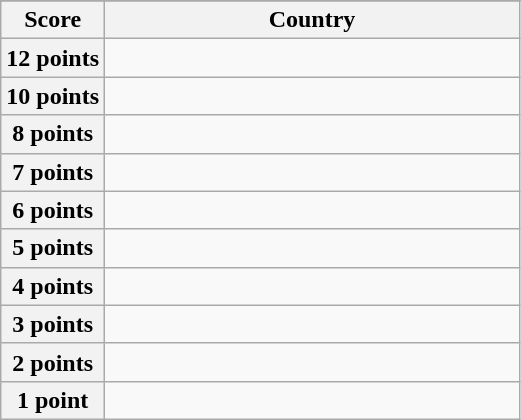<table class="wikitable">
<tr>
</tr>
<tr>
<th scope="col" width="20%">Score</th>
<th scope="col">Country</th>
</tr>
<tr>
<th scope="row">12 points</th>
<td></td>
</tr>
<tr>
<th scope="row">10 points</th>
<td></td>
</tr>
<tr>
<th scope="row">8 points</th>
<td></td>
</tr>
<tr>
<th scope="row">7 points</th>
<td></td>
</tr>
<tr>
<th scope="row">6 points</th>
<td></td>
</tr>
<tr>
<th scope="row">5 points</th>
<td></td>
</tr>
<tr>
<th scope="row">4 points</th>
<td></td>
</tr>
<tr>
<th scope="row">3 points</th>
<td></td>
</tr>
<tr>
<th scope="row">2 points</th>
<td></td>
</tr>
<tr>
<th scope="row">1 point</th>
<td></td>
</tr>
</table>
